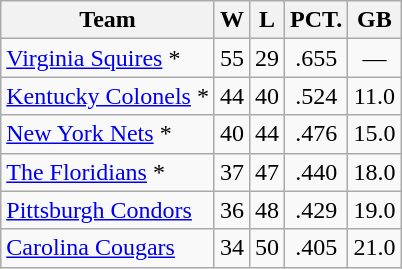<table class="wikitable" style="text-align:center;">
<tr>
<th>Team</th>
<th>W</th>
<th>L</th>
<th>PCT.</th>
<th>GB</th>
</tr>
<tr>
<td align="left"><a href='#'>Virginia Squires</a> *</td>
<td>55</td>
<td>29</td>
<td>.655</td>
<td>—</td>
</tr>
<tr>
<td align="left"><a href='#'>Kentucky Colonels</a> *</td>
<td>44</td>
<td>40</td>
<td>.524</td>
<td>11.0</td>
</tr>
<tr>
<td align="left"><a href='#'>New York Nets</a> *</td>
<td>40</td>
<td>44</td>
<td>.476</td>
<td>15.0</td>
</tr>
<tr>
<td align="left"><a href='#'>The Floridians</a> *</td>
<td>37</td>
<td>47</td>
<td>.440</td>
<td>18.0</td>
</tr>
<tr>
<td align="left"><a href='#'>Pittsburgh Condors</a></td>
<td>36</td>
<td>48</td>
<td>.429</td>
<td>19.0</td>
</tr>
<tr>
<td align="left"><a href='#'>Carolina Cougars</a></td>
<td>34</td>
<td>50</td>
<td>.405</td>
<td>21.0</td>
</tr>
</table>
